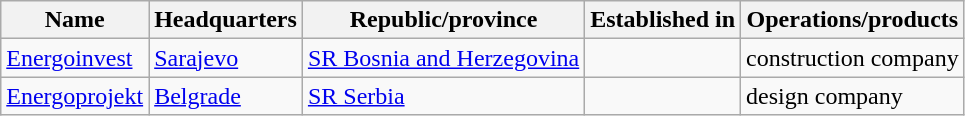<table class="wikitable">
<tr>
<th>Name</th>
<th>Headquarters</th>
<th>Republic/province</th>
<th>Established in</th>
<th>Operations/products</th>
</tr>
<tr>
<td><a href='#'>Energoinvest</a></td>
<td><a href='#'>Sarajevo</a></td>
<td><a href='#'>SR Bosnia and Herzegovina</a></td>
<td></td>
<td>construction company</td>
</tr>
<tr>
<td><a href='#'>Energoprojekt</a></td>
<td><a href='#'>Belgrade</a></td>
<td><a href='#'>SR Serbia</a></td>
<td></td>
<td>design company</td>
</tr>
</table>
